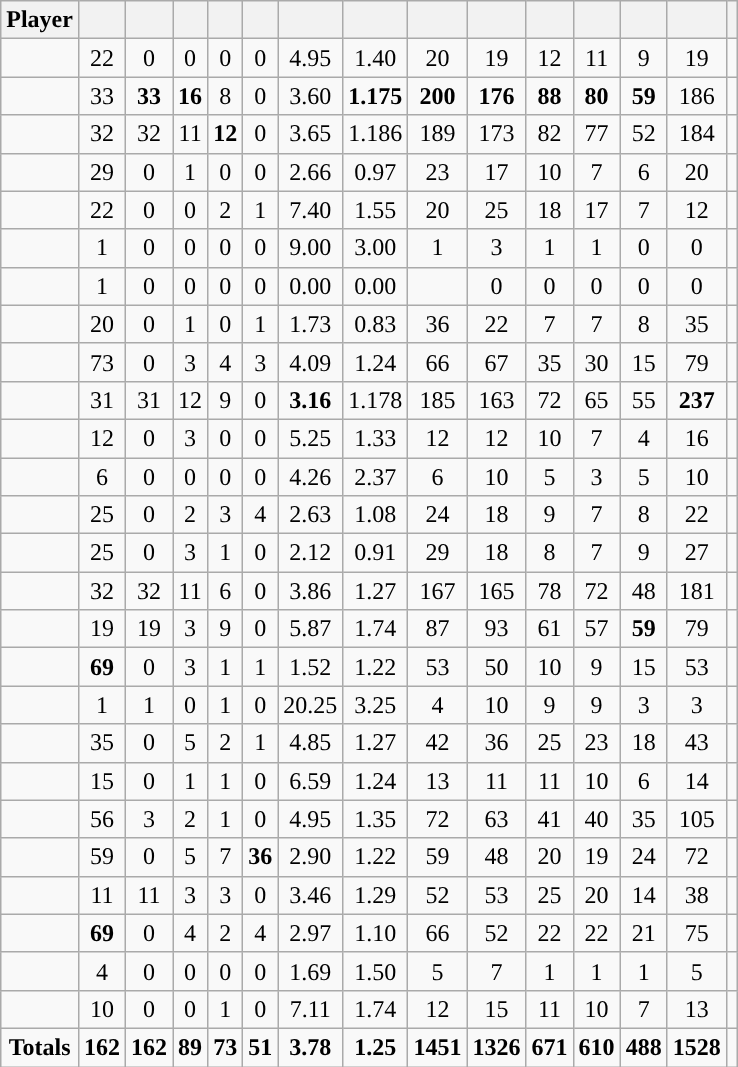<table class="wikitable sortable">
<tr>
<th>Player</th>
<th></th>
<th></th>
<th></th>
<th></th>
<th></th>
<th></th>
<th></th>
<th></th>
<th></th>
<th></th>
<th></th>
<th></th>
<th></th>
<th></th>
</tr>
<tr align=center>
<td></td>
<td>22</td>
<td>0</td>
<td>0</td>
<td>0</td>
<td>0</td>
<td>4.95</td>
<td>1.40</td>
<td>20</td>
<td>19</td>
<td>12</td>
<td>11</td>
<td>9</td>
<td>19</td>
<td></td>
</tr>
<tr align=center>
<td></td>
<td>33</td>
<td><strong>33</strong></td>
<td><strong>16</strong></td>
<td>8</td>
<td>0</td>
<td>3.60</td>
<td><strong>1.175</strong></td>
<td><strong>200</strong></td>
<td><strong>176</strong></td>
<td><strong>88</strong></td>
<td><strong>80</strong></td>
<td><strong>59</strong></td>
<td>186</td>
<td></td>
</tr>
<tr align=center>
<td></td>
<td>32</td>
<td>32</td>
<td>11</td>
<td><strong>12</strong></td>
<td>0</td>
<td>3.65</td>
<td>1.186</td>
<td>189</td>
<td>173</td>
<td>82</td>
<td>77</td>
<td>52</td>
<td>184</td>
<td></td>
</tr>
<tr align=center>
<td></td>
<td>29</td>
<td>0</td>
<td>1</td>
<td>0</td>
<td>0</td>
<td>2.66</td>
<td>0.97</td>
<td>23</td>
<td>17</td>
<td>10</td>
<td>7</td>
<td>6</td>
<td>20</td>
<td></td>
</tr>
<tr align=center>
<td></td>
<td>22</td>
<td>0</td>
<td>0</td>
<td>2</td>
<td>1</td>
<td>7.40</td>
<td>1.55</td>
<td>20</td>
<td>25</td>
<td>18</td>
<td>17</td>
<td>7</td>
<td>12</td>
<td></td>
</tr>
<tr align=center>
<td></td>
<td>1</td>
<td>0</td>
<td>0</td>
<td>0</td>
<td>0</td>
<td>9.00</td>
<td>3.00</td>
<td>1</td>
<td>3</td>
<td>1</td>
<td>1</td>
<td>0</td>
<td>0</td>
<td></td>
</tr>
<tr align=center>
<td></td>
<td>1</td>
<td>0</td>
<td>0</td>
<td>0</td>
<td>0</td>
<td>0.00</td>
<td>0.00</td>
<td></td>
<td>0</td>
<td>0</td>
<td>0</td>
<td>0</td>
<td>0</td>
<td></td>
</tr>
<tr align=center>
<td></td>
<td>20</td>
<td>0</td>
<td>1</td>
<td>0</td>
<td>1</td>
<td>1.73</td>
<td>0.83</td>
<td>36</td>
<td>22</td>
<td>7</td>
<td>7</td>
<td>8</td>
<td>35</td>
<td></td>
</tr>
<tr align=center>
<td></td>
<td>73</td>
<td>0</td>
<td>3</td>
<td>4</td>
<td>3</td>
<td>4.09</td>
<td>1.24</td>
<td>66</td>
<td>67</td>
<td>35</td>
<td>30</td>
<td>15</td>
<td>79</td>
<td></td>
</tr>
<tr align=center>
<td></td>
<td>31</td>
<td>31</td>
<td>12</td>
<td>9</td>
<td>0</td>
<td><strong>3.16</strong></td>
<td>1.178</td>
<td>185</td>
<td>163</td>
<td>72</td>
<td>65</td>
<td>55</td>
<td><strong>237</strong></td>
<td></td>
</tr>
<tr align=center>
<td></td>
<td>12</td>
<td>0</td>
<td>3</td>
<td>0</td>
<td>0</td>
<td>5.25</td>
<td>1.33</td>
<td>12</td>
<td>12</td>
<td>10</td>
<td>7</td>
<td>4</td>
<td>16</td>
<td></td>
</tr>
<tr align=center>
<td></td>
<td>6</td>
<td>0</td>
<td>0</td>
<td>0</td>
<td>0</td>
<td>4.26</td>
<td>2.37</td>
<td>6</td>
<td>10</td>
<td>5</td>
<td>3</td>
<td>5</td>
<td>10</td>
<td></td>
</tr>
<tr align=center>
<td></td>
<td>25</td>
<td>0</td>
<td>2</td>
<td>3</td>
<td>4</td>
<td>2.63</td>
<td>1.08</td>
<td>24</td>
<td>18</td>
<td>9</td>
<td>7</td>
<td>8</td>
<td>22</td>
<td></td>
</tr>
<tr align=center>
<td></td>
<td>25</td>
<td>0</td>
<td>3</td>
<td>1</td>
<td>0</td>
<td>2.12</td>
<td>0.91</td>
<td>29</td>
<td>18</td>
<td>8</td>
<td>7</td>
<td>9</td>
<td>27</td>
<td></td>
</tr>
<tr align=center>
<td></td>
<td>32</td>
<td>32</td>
<td>11</td>
<td>6</td>
<td>0</td>
<td>3.86</td>
<td>1.27</td>
<td>167</td>
<td>165</td>
<td>78</td>
<td>72</td>
<td>48</td>
<td>181</td>
<td></td>
</tr>
<tr align=center>
<td></td>
<td>19</td>
<td>19</td>
<td>3</td>
<td>9</td>
<td>0</td>
<td>5.87</td>
<td>1.74</td>
<td>87</td>
<td>93</td>
<td>61</td>
<td>57</td>
<td><strong>59</strong></td>
<td>79</td>
<td></td>
</tr>
<tr align=center>
<td></td>
<td><strong>69</strong></td>
<td>0</td>
<td>3</td>
<td>1</td>
<td>1</td>
<td>1.52</td>
<td>1.22</td>
<td>53</td>
<td>50</td>
<td>10</td>
<td>9</td>
<td>15</td>
<td>53</td>
<td></td>
</tr>
<tr align=center>
<td></td>
<td>1</td>
<td>1</td>
<td>0</td>
<td>1</td>
<td>0</td>
<td>20.25</td>
<td>3.25</td>
<td>4</td>
<td>10</td>
<td>9</td>
<td>9</td>
<td>3</td>
<td>3</td>
<td></td>
</tr>
<tr align=center>
<td></td>
<td>35</td>
<td>0</td>
<td>5</td>
<td>2</td>
<td>1</td>
<td>4.85</td>
<td>1.27</td>
<td>42</td>
<td>36</td>
<td>25</td>
<td>23</td>
<td>18</td>
<td>43</td>
<td></td>
</tr>
<tr align=center>
<td></td>
<td>15</td>
<td>0</td>
<td>1</td>
<td>1</td>
<td>0</td>
<td>6.59</td>
<td>1.24</td>
<td>13</td>
<td>11</td>
<td>11</td>
<td>10</td>
<td>6</td>
<td>14</td>
<td></td>
</tr>
<tr align=center>
<td></td>
<td>56</td>
<td>3</td>
<td>2</td>
<td>1</td>
<td>0</td>
<td>4.95</td>
<td>1.35</td>
<td>72</td>
<td>63</td>
<td>41</td>
<td>40</td>
<td>35</td>
<td>105</td>
<td></td>
</tr>
<tr align=center>
<td></td>
<td>59</td>
<td>0</td>
<td>5</td>
<td>7</td>
<td><strong>36</strong></td>
<td>2.90</td>
<td>1.22</td>
<td>59</td>
<td>48</td>
<td>20</td>
<td>19</td>
<td>24</td>
<td>72</td>
<td></td>
</tr>
<tr align=center>
<td></td>
<td>11</td>
<td>11</td>
<td>3</td>
<td>3</td>
<td>0</td>
<td>3.46</td>
<td>1.29</td>
<td>52</td>
<td>53</td>
<td>25</td>
<td>20</td>
<td>14</td>
<td>38</td>
<td></td>
</tr>
<tr align=center>
<td></td>
<td><strong>69</strong></td>
<td>0</td>
<td>4</td>
<td>2</td>
<td>4</td>
<td>2.97</td>
<td>1.10</td>
<td>66</td>
<td>52</td>
<td>22</td>
<td>22</td>
<td>21</td>
<td>75</td>
<td></td>
</tr>
<tr align=center>
<td></td>
<td>4</td>
<td>0</td>
<td>0</td>
<td>0</td>
<td>0</td>
<td>1.69</td>
<td>1.50</td>
<td>5</td>
<td>7</td>
<td>1</td>
<td>1</td>
<td>1</td>
<td>5</td>
<td></td>
</tr>
<tr align=center>
<td></td>
<td>10</td>
<td>0</td>
<td>0</td>
<td>1</td>
<td>0</td>
<td>7.11</td>
<td>1.74</td>
<td>12</td>
<td>15</td>
<td>11</td>
<td>10</td>
<td>7</td>
<td>13</td>
<td></td>
</tr>
<tr align=center>
<td><strong>Totals</strong></td>
<td><strong>162</strong></td>
<td><strong>162</strong></td>
<td><strong>89</strong></td>
<td><strong>73</strong></td>
<td><strong>51</strong></td>
<td><strong>3.78</strong></td>
<td><strong>1.25</strong></td>
<td><strong>1451</strong></td>
<td><strong>1326</strong></td>
<td><strong>671</strong></td>
<td><strong>610</strong></td>
<td><strong>488</strong></td>
<td><strong>1528</strong></td>
<td></td>
</tr>
</table>
